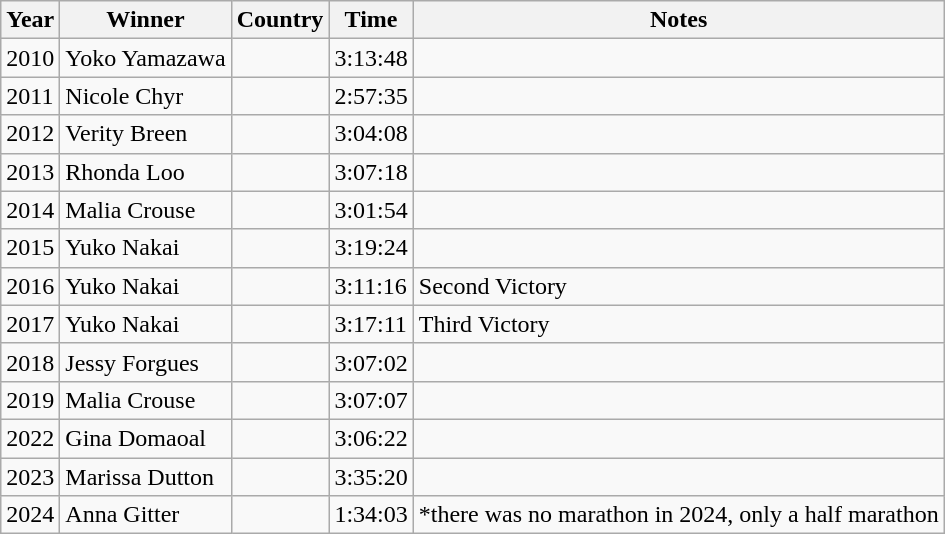<table class="wikitable sortable">
<tr>
<th>Year</th>
<th>Winner</th>
<th>Country</th>
<th>Time</th>
<th>Notes</th>
</tr>
<tr>
<td>2010</td>
<td>Yoko Yamazawa</td>
<td></td>
<td>3:13:48</td>
<td></td>
</tr>
<tr>
<td>2011</td>
<td>Nicole Chyr</td>
<td></td>
<td>2:57:35</td>
<td></td>
</tr>
<tr>
<td>2012</td>
<td>Verity Breen</td>
<td></td>
<td>3:04:08</td>
<td></td>
</tr>
<tr>
<td>2013</td>
<td>Rhonda Loo</td>
<td></td>
<td>3:07:18</td>
<td></td>
</tr>
<tr>
<td>2014</td>
<td>Malia Crouse</td>
<td></td>
<td>3:01:54</td>
<td></td>
</tr>
<tr>
<td>2015</td>
<td>Yuko Nakai</td>
<td></td>
<td>3:19:24</td>
<td></td>
</tr>
<tr>
<td>2016</td>
<td>Yuko Nakai</td>
<td></td>
<td>3:11:16</td>
<td>Second Victory</td>
</tr>
<tr>
<td>2017</td>
<td>Yuko Nakai</td>
<td></td>
<td>3:17:11</td>
<td>Third Victory</td>
</tr>
<tr>
<td>2018</td>
<td>Jessy Forgues</td>
<td></td>
<td>3:07:02</td>
<td></td>
</tr>
<tr>
<td>2019</td>
<td>Malia Crouse</td>
<td></td>
<td>3:07:07</td>
<td></td>
</tr>
<tr>
<td>2022</td>
<td>Gina Domaoal</td>
<td></td>
<td>3:06:22</td>
<td></td>
</tr>
<tr>
<td>2023</td>
<td>Marissa Dutton</td>
<td></td>
<td>3:35:20</td>
<td></td>
</tr>
<tr>
<td>2024</td>
<td>Anna Gitter</td>
<td></td>
<td>1:34:03</td>
<td>*there was no marathon in 2024, only a half marathon</td>
</tr>
</table>
